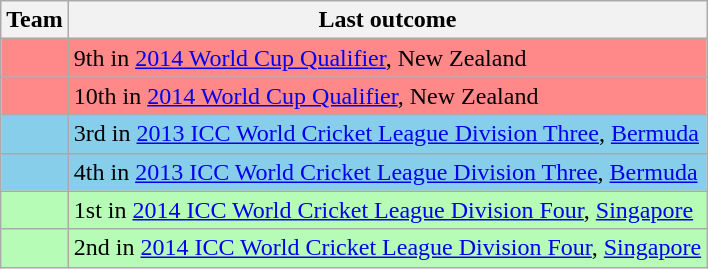<table class="wikitable">
<tr>
<th>Team</th>
<th>Last outcome</th>
</tr>
<tr style="background:#FF8888;">
<td></td>
<td>9th in <a href='#'>2014 World Cup Qualifier</a>, New Zealand</td>
</tr>
<tr style="background:#FF8888;">
<td></td>
<td>10th in <a href='#'>2014 World Cup Qualifier</a>, New Zealand</td>
</tr>
<tr style="background:skyblue;">
<td></td>
<td>3rd in <a href='#'>2013 ICC World Cricket League Division Three</a>, <a href='#'>Bermuda</a></td>
</tr>
<tr style="background:skyblue;">
<td></td>
<td>4th in <a href='#'>2013 ICC World Cricket League Division Three</a>, <a href='#'>Bermuda</a></td>
</tr>
<tr style="background:#b6fcb6;">
<td></td>
<td>1st in <a href='#'>2014 ICC World Cricket League Division Four</a>, <a href='#'>Singapore</a></td>
</tr>
<tr style="background:#b6fcb6;">
<td></td>
<td>2nd in <a href='#'>2014 ICC World Cricket League Division Four</a>, <a href='#'>Singapore</a></td>
</tr>
</table>
